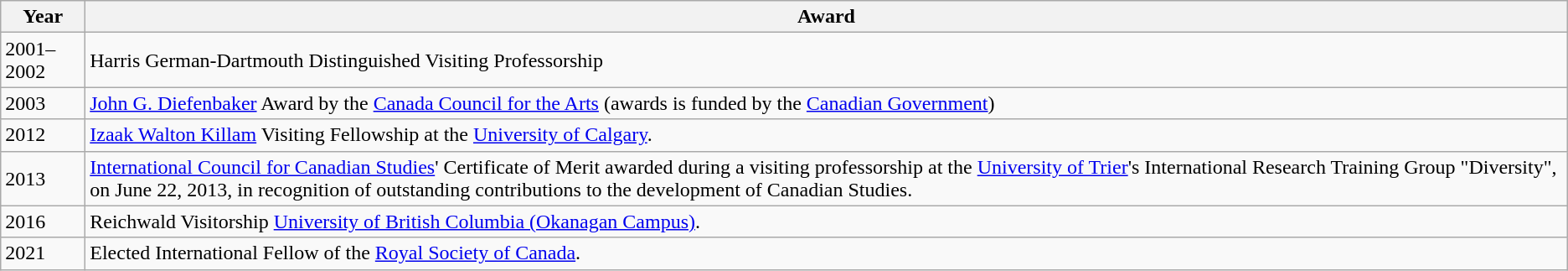<table class="wikitable">
<tr>
<th>Year</th>
<th>Award</th>
</tr>
<tr>
<td>2001–2002</td>
<td align="left">Harris German-Dartmouth Distinguished Visiting Professorship</td>
</tr>
<tr>
<td>2003</td>
<td align="left"><a href='#'>John G. Diefenbaker</a> Award by the <a href='#'>Canada Council for the Arts</a> (awards is funded by the <a href='#'>Canadian Government</a>)</td>
</tr>
<tr>
<td>2012</td>
<td align="left"><a href='#'>Izaak Walton Killam</a> Visiting Fellowship at the <a href='#'>University of Calgary</a>.</td>
</tr>
<tr>
<td>2013</td>
<td align="left"><a href='#'>International Council for Canadian Studies</a>' Certificate of Merit awarded during a visiting professorship at the <a href='#'>University of Trier</a>'s International Research Training Group "Diversity", on June 22, 2013, in recognition of outstanding contributions to the development of Canadian Studies.</td>
</tr>
<tr>
<td>2016</td>
<td align="left">Reichwald Visitorship <a href='#'>University of British Columbia (Okanagan Campus)</a>.</td>
</tr>
<tr>
<td>2021</td>
<td align="left">Elected International Fellow of the <a href='#'>Royal Society of Canada</a>.</td>
</tr>
</table>
